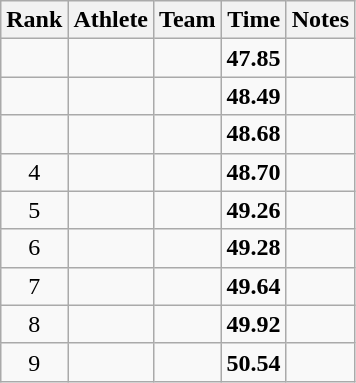<table class="wikitable sortable" style="text-align:center">
<tr>
<th>Rank</th>
<th>Athlete</th>
<th>Team</th>
<th>Time</th>
<th>Notes</th>
</tr>
<tr>
<td></td>
<td align=left></td>
<td></td>
<td><strong>47.85</strong></td>
<td>  </td>
</tr>
<tr>
<td></td>
<td align=left></td>
<td></td>
<td><strong>48.49</strong></td>
<td></td>
</tr>
<tr>
<td></td>
<td align=left></td>
<td></td>
<td><strong>48.68</strong></td>
<td></td>
</tr>
<tr>
<td>4</td>
<td align=left></td>
<td></td>
<td><strong>48.70</strong></td>
<td></td>
</tr>
<tr>
<td>5</td>
<td align=left></td>
<td></td>
<td><strong>49.26</strong></td>
<td></td>
</tr>
<tr>
<td>6</td>
<td align=left></td>
<td></td>
<td><strong>49.28</strong></td>
<td></td>
</tr>
<tr>
<td>7</td>
<td align=left></td>
<td></td>
<td><strong>49.64</strong></td>
<td></td>
</tr>
<tr>
<td>8</td>
<td align=left></td>
<td></td>
<td><strong>49.92</strong></td>
<td></td>
</tr>
<tr>
<td>9</td>
<td align=left></td>
<td></td>
<td><strong>50.54</strong></td>
<td></td>
</tr>
</table>
